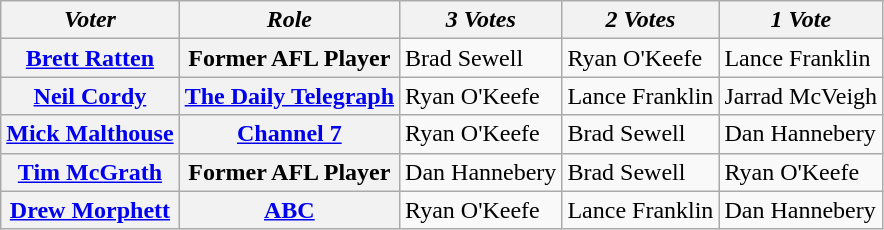<table class="wikitable">
<tr>
<th><em>Voter</em></th>
<th><em>Role</em></th>
<th><em>3 Votes</em></th>
<th><em>2 Votes</em></th>
<th><em>1 Vote</em></th>
</tr>
<tr>
<th><a href='#'>Brett Ratten</a></th>
<th>Former AFL Player</th>
<td>Brad Sewell</td>
<td>Ryan O'Keefe</td>
<td>Lance Franklin</td>
</tr>
<tr>
<th><a href='#'>Neil Cordy</a></th>
<th><a href='#'>The Daily Telegraph</a></th>
<td>Ryan O'Keefe</td>
<td>Lance Franklin</td>
<td>Jarrad McVeigh</td>
</tr>
<tr>
<th><a href='#'>Mick Malthouse</a></th>
<th><a href='#'>Channel 7</a></th>
<td>Ryan O'Keefe</td>
<td>Brad Sewell</td>
<td>Dan Hannebery</td>
</tr>
<tr>
<th><a href='#'>Tim McGrath</a></th>
<th>Former AFL Player</th>
<td>Dan Hannebery</td>
<td>Brad Sewell</td>
<td>Ryan O'Keefe</td>
</tr>
<tr>
<th><a href='#'>Drew Morphett</a></th>
<th><a href='#'>ABC</a></th>
<td>Ryan O'Keefe</td>
<td>Lance Franklin</td>
<td>Dan Hannebery</td>
</tr>
</table>
